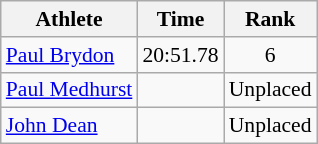<table class="wikitable" style="font-size:90%;">
<tr>
<th>Athlete</th>
<th>Time</th>
<th>Rank</th>
</tr>
<tr align=center>
<td align=left><a href='#'>Paul Brydon</a></td>
<td>20:51.78</td>
<td>6</td>
</tr>
<tr align=center>
<td align=left><a href='#'>Paul Medhurst</a></td>
<td></td>
<td>Unplaced</td>
</tr>
<tr align=center>
<td align=left><a href='#'>John Dean</a></td>
<td></td>
<td>Unplaced</td>
</tr>
</table>
